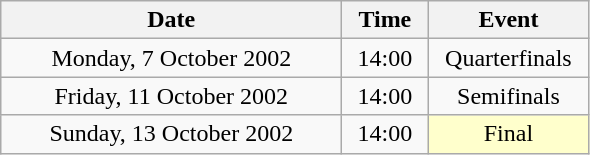<table class = "wikitable" style="text-align:center;">
<tr>
<th width=220>Date</th>
<th width=50>Time</th>
<th width=100>Event</th>
</tr>
<tr>
<td>Monday, 7 October 2002</td>
<td>14:00</td>
<td>Quarterfinals</td>
</tr>
<tr>
<td>Friday, 11 October 2002</td>
<td>14:00</td>
<td>Semifinals</td>
</tr>
<tr>
<td>Sunday, 13 October 2002</td>
<td>14:00</td>
<td bgcolor=ffffcc>Final</td>
</tr>
</table>
